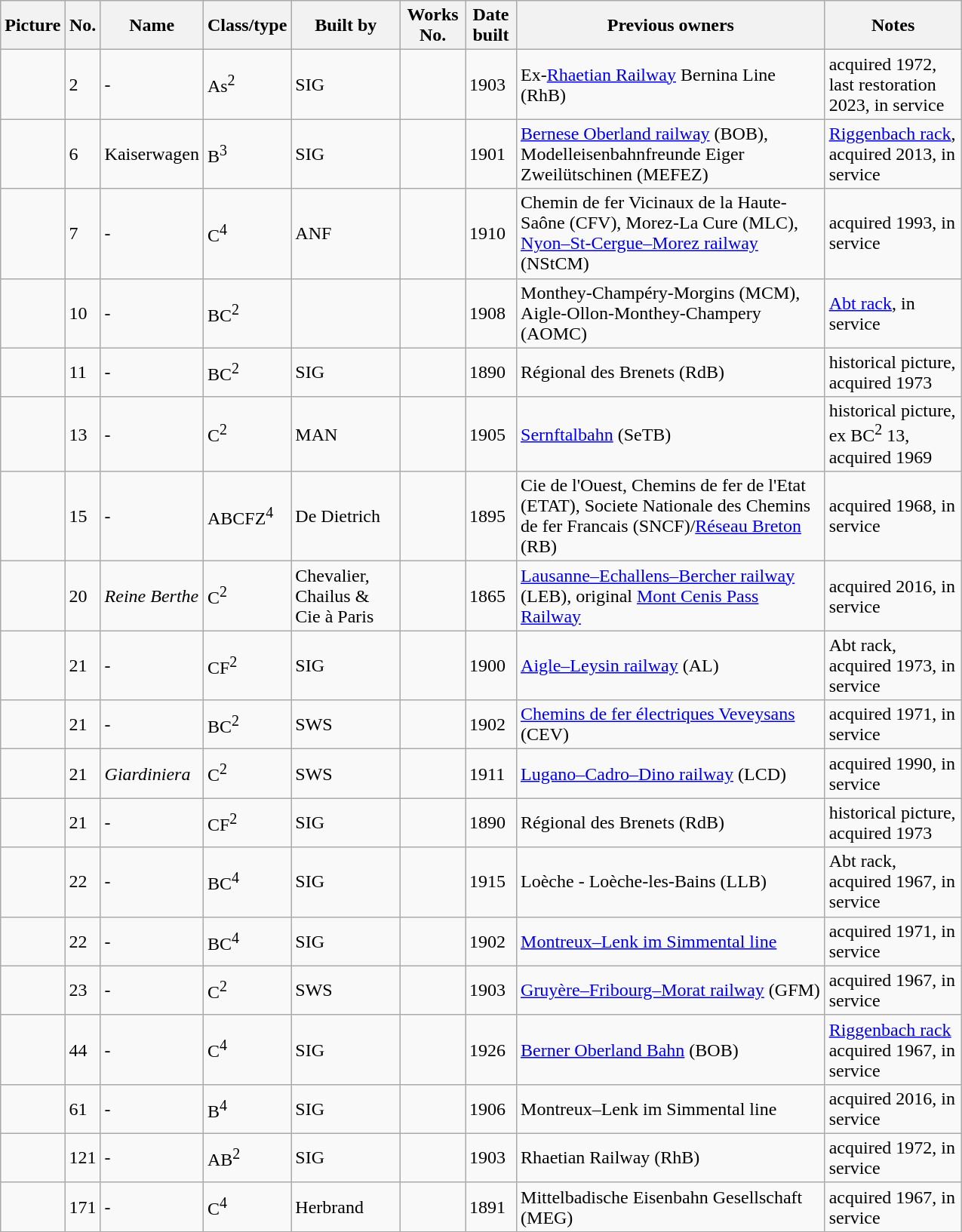<table class="wikitable" width="850">
<tr>
<th>Picture</th>
<th>No.</th>
<th>Name</th>
<th>Class/type</th>
<th>Built by</th>
<th>Works No.</th>
<th>Date built</th>
<th>Previous owners</th>
<th>Notes</th>
</tr>
<tr>
<td></td>
<td>2</td>
<td>-</td>
<td>As<sup>2</sup></td>
<td>SIG</td>
<td></td>
<td>1903</td>
<td>Ex-<a href='#'>Rhaetian Railway</a> Bernina Line (RhB)</td>
<td>acquired 1972, last restoration 2023, in service</td>
</tr>
<tr>
<td></td>
<td>6</td>
<td>Kaiserwagen</td>
<td>B<sup>3</sup></td>
<td>SIG</td>
<td></td>
<td>1901</td>
<td><a href='#'>Bernese Oberland railway</a> (BOB), Modelleisenbahnfreunde Eiger Zweilütschinen (MEFEZ)</td>
<td><a href='#'>Riggenbach rack</a>, acquired 2013, in service</td>
</tr>
<tr>
<td></td>
<td>7</td>
<td>-</td>
<td>C<sup>4</sup></td>
<td>ANF</td>
<td></td>
<td>1910</td>
<td>Chemin de fer Vicinaux de la Haute-Saône (CFV), Morez-La Cure (MLC), <a href='#'>Nyon–St-Cergue–Morez railway</a> (NStCM)</td>
<td>acquired 1993, in service</td>
</tr>
<tr>
<td></td>
<td>10</td>
<td>-</td>
<td>BC<sup>2</sup></td>
<td></td>
<td></td>
<td>1908</td>
<td>Monthey-Champéry-Morgins (MCM), Aigle-Ollon-Monthey-Champery (AOMC)</td>
<td><a href='#'>Abt rack</a>, in service</td>
</tr>
<tr>
<td></td>
<td>11</td>
<td>-</td>
<td>BC<sup>2</sup></td>
<td>SIG</td>
<td></td>
<td>1890</td>
<td>Régional des Brenets (RdB)</td>
<td>historical picture, acquired 1973</td>
</tr>
<tr>
<td></td>
<td>13</td>
<td>-</td>
<td>C<sup>2</sup></td>
<td>MAN</td>
<td></td>
<td>1905</td>
<td><a href='#'>Sernftalbahn</a> (SeTB)</td>
<td>historical picture, ex BC<sup>2</sup> 13, acquired 1969</td>
</tr>
<tr>
<td></td>
<td>15</td>
<td>-</td>
<td>ABCFZ<sup>4</sup></td>
<td>De Dietrich</td>
<td></td>
<td>1895</td>
<td>Cie de l'Ouest, Chemins de fer de l'Etat (ETAT), Societe Nationale des Chemins de fer Francais (SNCF)/<a href='#'>Réseau Breton</a> (RB)</td>
<td>acquired 1968, in service</td>
</tr>
<tr>
<td></td>
<td>20</td>
<td><em>Reine Berthe</em></td>
<td>C<sup>2</sup></td>
<td>Chevalier, Chailus & Cie à Paris</td>
<td></td>
<td>1865</td>
<td><a href='#'>Lausanne–Echallens–Bercher railway</a> (LEB), original <a href='#'>Mont Cenis Pass Railway</a></td>
<td>acquired 2016, in service</td>
</tr>
<tr>
<td></td>
<td>21</td>
<td>-</td>
<td>CF<sup>2</sup></td>
<td>SIG</td>
<td></td>
<td>1900</td>
<td><a href='#'>Aigle–Leysin railway</a> (AL)</td>
<td>Abt rack, acquired 1973, in service</td>
</tr>
<tr>
<td></td>
<td>21</td>
<td>-</td>
<td>BC<sup>2</sup></td>
<td>SWS</td>
<td></td>
<td>1902</td>
<td><a href='#'>Chemins de fer électriques Veveysans</a> (CEV)</td>
<td>acquired 1971, in service</td>
</tr>
<tr>
<td></td>
<td>21</td>
<td><em>Giardiniera</em></td>
<td>C<sup>2</sup></td>
<td>SWS</td>
<td></td>
<td>1911</td>
<td><a href='#'>Lugano–Cadro–Dino railway</a> (LCD)</td>
<td>acquired 1990, in service</td>
</tr>
<tr>
<td></td>
<td>21</td>
<td>-</td>
<td>CF<sup>2</sup></td>
<td>SIG</td>
<td></td>
<td>1890</td>
<td>Régional des Brenets (RdB)</td>
<td>historical picture, acquired 1973</td>
</tr>
<tr>
<td></td>
<td>22</td>
<td>-</td>
<td>BC<sup>4</sup></td>
<td>SIG</td>
<td></td>
<td>1915</td>
<td>Loèche - Loèche-les-Bains (LLB)</td>
<td>Abt rack, acquired 1967, in service</td>
</tr>
<tr>
<td></td>
<td>22</td>
<td>-</td>
<td>BC<sup>4</sup></td>
<td>SIG</td>
<td></td>
<td>1902</td>
<td><a href='#'>Montreux–Lenk im Simmental line</a></td>
<td>acquired 1971, in service</td>
</tr>
<tr>
<td></td>
<td>23</td>
<td>-</td>
<td>C<sup>2</sup></td>
<td>SWS</td>
<td></td>
<td>1903</td>
<td><a href='#'>Gruyère–Fribourg–Morat railway</a> (GFM)</td>
<td>acquired 1967, in service</td>
</tr>
<tr>
<td></td>
<td>44</td>
<td>-</td>
<td>C<sup>4</sup></td>
<td>SIG</td>
<td></td>
<td>1926</td>
<td><a href='#'>Berner Oberland Bahn</a> (BOB)</td>
<td><a href='#'>Riggenbach rack</a> acquired 1967, in service</td>
</tr>
<tr>
<td></td>
<td>61</td>
<td>-</td>
<td>B<sup>4</sup></td>
<td>SIG</td>
<td></td>
<td>1906</td>
<td>Montreux–Lenk im Simmental line</td>
<td>acquired 2016, in service</td>
</tr>
<tr>
<td></td>
<td>121</td>
<td>-</td>
<td>AB<sup>2</sup></td>
<td>SIG</td>
<td></td>
<td>1903</td>
<td>Rhaetian Railway (RhB)</td>
<td>acquired 1972, in service</td>
</tr>
<tr>
<td></td>
<td>171</td>
<td>-</td>
<td>C<sup>4</sup></td>
<td>Herbrand</td>
<td></td>
<td>1891</td>
<td>Mittelbadische Eisenbahn Gesellschaft (MEG)</td>
<td>acquired 1967, in service</td>
</tr>
<tr>
</tr>
</table>
